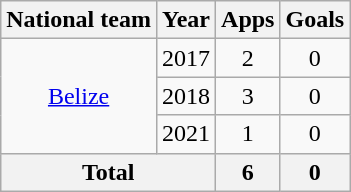<table class=wikitable style=text-align:center>
<tr>
<th>National team</th>
<th>Year</th>
<th>Apps</th>
<th>Goals</th>
</tr>
<tr>
<td rowspan=3><a href='#'>Belize</a></td>
<td>2017</td>
<td>2</td>
<td>0</td>
</tr>
<tr>
<td>2018</td>
<td>3</td>
<td>0</td>
</tr>
<tr>
<td>2021</td>
<td>1</td>
<td>0</td>
</tr>
<tr>
<th colspan=2>Total</th>
<th>6</th>
<th>0</th>
</tr>
</table>
